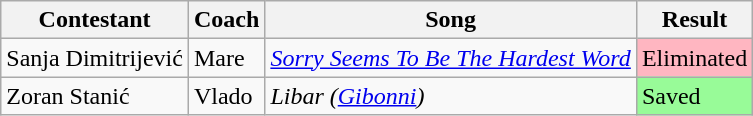<table class="wikitable">
<tr>
<th>Contestant</th>
<th>Coach</th>
<th>Song</th>
<th>Result</th>
</tr>
<tr>
<td>Sanja Dimitrijević</td>
<td>Mare</td>
<td><em><a href='#'>Sorry Seems To Be The Hardest Word</a></em></td>
<td style="background:lightpink;">Eliminated</td>
</tr>
<tr>
<td>Zoran Stanić</td>
<td>Vlado</td>
<td><em>Libar (<a href='#'>Gibonni</a>)</em></td>
<td style="background:palegreen;">Saved</td>
</tr>
</table>
